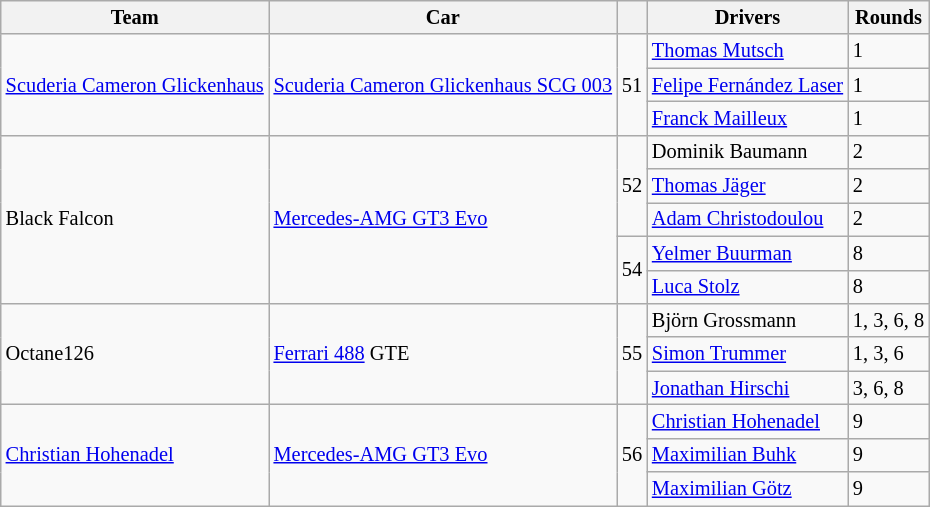<table class="wikitable" style="font-size: 85%;">
<tr>
<th>Team</th>
<th>Car</th>
<th></th>
<th>Drivers</th>
<th colspan=2>Rounds</th>
</tr>
<tr>
<td rowspan=3> <a href='#'>Scuderia Cameron Glickenhaus</a></td>
<td rowspan=3><a href='#'>Scuderia Cameron Glickenhaus SCG 003</a></td>
<td rowspan=3>51</td>
<td> <a href='#'>Thomas Mutsch</a></td>
<td>1</td>
</tr>
<tr>
<td> <a href='#'>Felipe Fernández Laser</a></td>
<td>1</td>
</tr>
<tr>
<td> <a href='#'>Franck Mailleux</a></td>
<td>1</td>
</tr>
<tr>
<td rowspan=5> Black Falcon</td>
<td rowspan=5><a href='#'>Mercedes-AMG GT3 Evo</a></td>
<td rowspan=3>52</td>
<td> Dominik Baumann</td>
<td>2</td>
</tr>
<tr>
<td> <a href='#'>Thomas Jäger</a></td>
<td>2</td>
</tr>
<tr>
<td> <a href='#'>Adam Christodoulou</a></td>
<td>2</td>
</tr>
<tr>
<td rowspan=2>54</td>
<td> <a href='#'>Yelmer Buurman</a></td>
<td>8</td>
</tr>
<tr>
<td> <a href='#'>Luca Stolz</a></td>
<td>8</td>
</tr>
<tr>
<td rowspan=3> Octane126</td>
<td rowspan=3><a href='#'>Ferrari 488</a> GTE</td>
<td rowspan=3>55</td>
<td> Björn Grossmann</td>
<td>1, 3, 6, 8</td>
</tr>
<tr>
<td> <a href='#'>Simon Trummer</a></td>
<td>1, 3, 6</td>
</tr>
<tr>
<td> <a href='#'>Jonathan Hirschi</a></td>
<td>3, 6, 8</td>
</tr>
<tr>
<td rowspan=3> <a href='#'>Christian Hohenadel</a></td>
<td rowspan=3><a href='#'>Mercedes-AMG GT3 Evo</a></td>
<td rowspan=3>56</td>
<td> <a href='#'>Christian Hohenadel</a></td>
<td>9</td>
</tr>
<tr>
<td> <a href='#'>Maximilian Buhk</a></td>
<td>9</td>
</tr>
<tr>
<td> <a href='#'>Maximilian Götz</a></td>
<td>9</td>
</tr>
</table>
